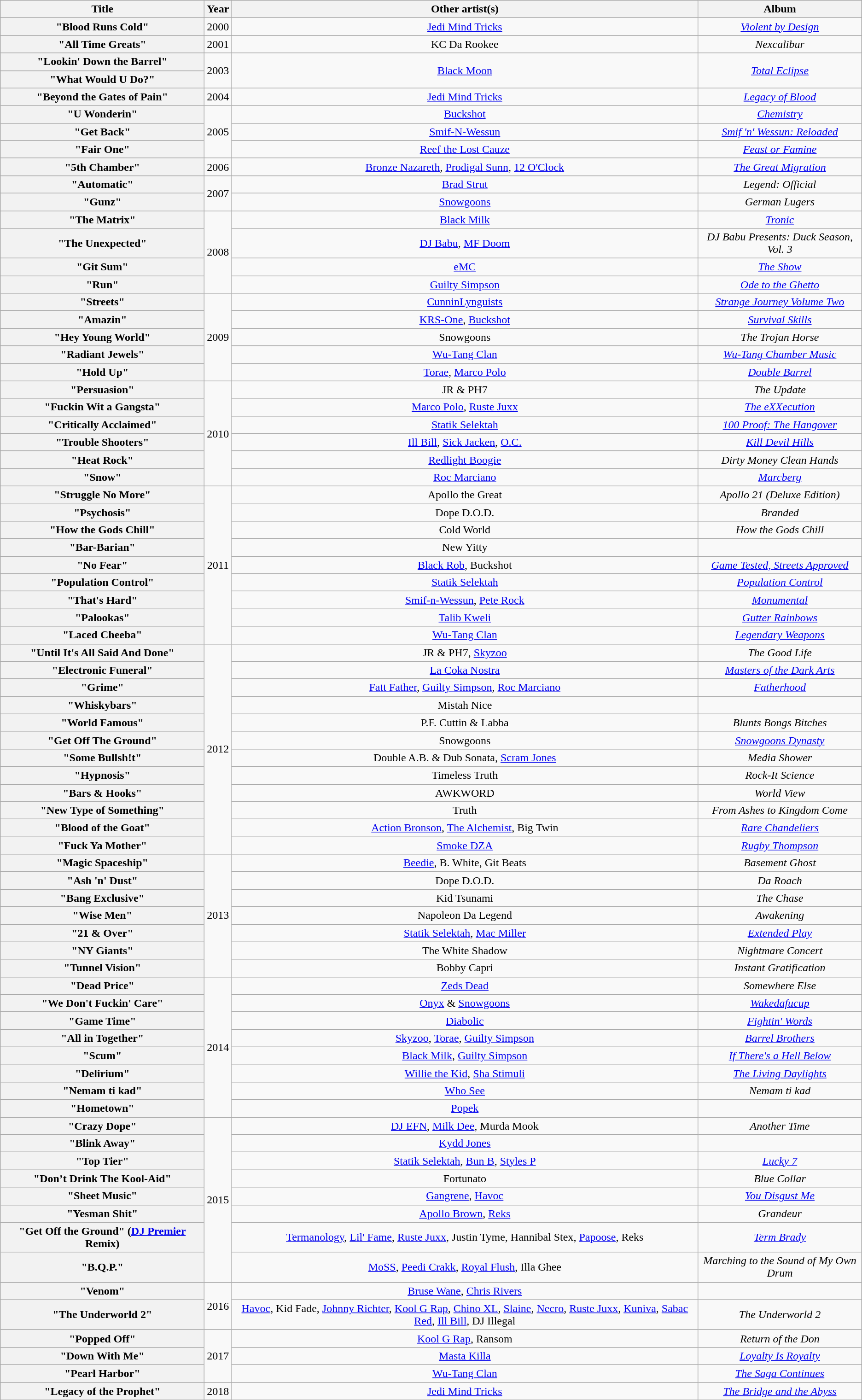<table class="wikitable plainrowheaders" style="text-align:center;">
<tr>
<th scope="col" style="width:18em;">Title</th>
<th scope="col">Year</th>
<th scope="col">Other artist(s)</th>
<th scope="col">Album</th>
</tr>
<tr>
<th scope="row">"Blood Runs Cold"</th>
<td rowspan="1">2000</td>
<td><a href='#'>Jedi Mind Tricks</a></td>
<td><em><a href='#'>Violent by Design</a></em></td>
</tr>
<tr>
<th scope="row">"All Time Greats"</th>
<td rowspan="1">2001</td>
<td>KC Da Rookee</td>
<td><em>Nexcalibur</em></td>
</tr>
<tr>
<th scope="row">"Lookin' Down the Barrel"</th>
<td rowspan="2">2003</td>
<td rowspan="2"><a href='#'>Black Moon</a></td>
<td rowspan="2"><em><a href='#'>Total Eclipse</a></em></td>
</tr>
<tr>
<th scope="row">"What Would U Do?"</th>
</tr>
<tr>
<th scope="row">"Beyond the Gates of Pain"</th>
<td rowspan="1">2004</td>
<td><a href='#'>Jedi Mind Tricks</a></td>
<td><em><a href='#'>Legacy of Blood</a></em></td>
</tr>
<tr>
<th scope="row">"U Wonderin"</th>
<td rowspan="3">2005</td>
<td><a href='#'>Buckshot</a></td>
<td><em><a href='#'>Chemistry</a></em></td>
</tr>
<tr>
<th scope="row">"Get Back"</th>
<td><a href='#'>Smif-N-Wessun</a></td>
<td><em><a href='#'>Smif 'n' Wessun: Reloaded</a></em></td>
</tr>
<tr>
<th scope="row">"Fair One"</th>
<td><a href='#'>Reef the Lost Cauze</a></td>
<td><em><a href='#'>Feast or Famine</a></em></td>
</tr>
<tr>
<th scope="row">"5th Chamber"</th>
<td rowspan="1">2006</td>
<td><a href='#'>Bronze Nazareth</a>, <a href='#'>Prodigal Sunn</a>, <a href='#'>12 O'Clock</a></td>
<td><em><a href='#'>The Great Migration</a></em></td>
</tr>
<tr>
<th scope="row">"Automatic"</th>
<td rowspan="2">2007</td>
<td><a href='#'>Brad Strut</a></td>
<td><em>Legend: Official</em></td>
</tr>
<tr>
<th scope="row">"Gunz"</th>
<td><a href='#'>Snowgoons</a></td>
<td><em>German Lugers</em></td>
</tr>
<tr>
<th scope="row">"The Matrix"</th>
<td rowspan="4">2008</td>
<td><a href='#'>Black Milk</a></td>
<td><em><a href='#'>Tronic</a></em></td>
</tr>
<tr>
<th scope="row">"The Unexpected"</th>
<td><a href='#'>DJ Babu</a>, <a href='#'>MF Doom</a></td>
<td><em>DJ Babu Presents: Duck Season, Vol. 3</em></td>
</tr>
<tr>
<th scope="row">"Git Sum"</th>
<td><a href='#'>eMC</a></td>
<td><em><a href='#'>The Show</a></em></td>
</tr>
<tr>
<th scope="row">"Run"</th>
<td><a href='#'>Guilty Simpson</a></td>
<td><em><a href='#'>Ode to the Ghetto</a></em></td>
</tr>
<tr>
<th scope="row">"Streets"</th>
<td rowspan="5">2009</td>
<td><a href='#'>CunninLynguists</a></td>
<td><em><a href='#'>Strange Journey Volume Two</a></em></td>
</tr>
<tr>
<th scope="row">"Amazin"</th>
<td><a href='#'>KRS-One</a>, <a href='#'>Buckshot</a></td>
<td><em><a href='#'>Survival Skills</a></em></td>
</tr>
<tr>
<th scope="row">"Hey Young World"</th>
<td>Snowgoons</td>
<td><em>The Trojan Horse</em></td>
</tr>
<tr>
<th scope="row">"Radiant Jewels"</th>
<td><a href='#'>Wu-Tang Clan</a></td>
<td><em><a href='#'>Wu-Tang Chamber Music</a></em></td>
</tr>
<tr>
<th scope="row">"Hold Up"</th>
<td><a href='#'>Torae</a>, <a href='#'>Marco Polo</a></td>
<td><em><a href='#'>Double Barrel</a></em></td>
</tr>
<tr>
<th scope="row">"Persuasion"</th>
<td rowspan="6">2010</td>
<td>JR & PH7</td>
<td><em>The Update</em></td>
</tr>
<tr>
<th scope="row">"Fuckin Wit a Gangsta"</th>
<td><a href='#'>Marco Polo</a>, <a href='#'>Ruste Juxx</a></td>
<td><em><a href='#'>The eXXecution</a></em></td>
</tr>
<tr>
<th scope="row">"Critically Acclaimed"</th>
<td><a href='#'>Statik Selektah</a></td>
<td><em><a href='#'>100 Proof: The Hangover</a></em></td>
</tr>
<tr>
<th scope="row">"Trouble Shooters"</th>
<td><a href='#'>Ill Bill</a>, <a href='#'>Sick Jacken</a>, <a href='#'>O.C.</a></td>
<td><em><a href='#'>Kill Devil Hills</a></em></td>
</tr>
<tr>
<th scope="row">"Heat Rock"</th>
<td><a href='#'>Redlight Boogie</a></td>
<td><em>Dirty Money Clean Hands</em></td>
</tr>
<tr>
<th scope="row">"Snow"</th>
<td><a href='#'>Roc Marciano</a></td>
<td><em><a href='#'>Marcberg</a></em></td>
</tr>
<tr>
<th scope="row">"Struggle No More"</th>
<td rowspan="9">2011</td>
<td>Apollo the Great</td>
<td><em>Apollo 21 (Deluxe Edition)</em></td>
</tr>
<tr>
<th scope="row">"Psychosis"</th>
<td>Dope D.O.D.</td>
<td><em>Branded</em></td>
</tr>
<tr>
<th scope="row">"How the Gods Chill"</th>
<td>Cold World</td>
<td><em>How the Gods Chill</em></td>
</tr>
<tr>
<th scope="row">"Bar-Barian"</th>
<td>New Yitty</td>
<td></td>
</tr>
<tr>
<th scope="row">"No Fear"</th>
<td><a href='#'>Black Rob</a>, Buckshot</td>
<td><em><a href='#'>Game Tested, Streets Approved</a></em></td>
</tr>
<tr>
<th scope="row">"Population Control"</th>
<td><a href='#'>Statik Selektah</a></td>
<td><em><a href='#'>Population Control</a></em></td>
</tr>
<tr>
<th scope="row">"That's Hard"</th>
<td><a href='#'>Smif-n-Wessun</a>, <a href='#'>Pete Rock</a></td>
<td><em><a href='#'>Monumental</a></em></td>
</tr>
<tr>
<th scope="row">"Palookas"</th>
<td><a href='#'>Talib Kweli</a></td>
<td><em><a href='#'>Gutter Rainbows</a></em></td>
</tr>
<tr>
<th scope="row">"Laced Cheeba"</th>
<td><a href='#'>Wu-Tang Clan</a></td>
<td><em><a href='#'>Legendary Weapons</a></em></td>
</tr>
<tr>
<th scope="row">"Until It's All Said And Done"</th>
<td rowspan="12">2012</td>
<td>JR & PH7, <a href='#'>Skyzoo</a></td>
<td><em>The Good Life</em></td>
</tr>
<tr>
<th scope="row">"Electronic Funeral"</th>
<td><a href='#'>La Coka Nostra</a></td>
<td><em><a href='#'>Masters of the Dark Arts</a></em></td>
</tr>
<tr>
<th scope="row">"Grime"</th>
<td><a href='#'>Fatt Father</a>, <a href='#'>Guilty Simpson</a>, <a href='#'>Roc Marciano</a></td>
<td><em><a href='#'>Fatherhood</a></em></td>
</tr>
<tr>
<th scope="row">"Whiskybars"</th>
<td>Mistah Nice</td>
<td></td>
</tr>
<tr>
<th scope="row">"World Famous"</th>
<td>P.F. Cuttin & Labba</td>
<td><em>Blunts Bongs Bitches</em></td>
</tr>
<tr>
<th scope="row">"Get Off The Ground"</th>
<td>Snowgoons</td>
<td><em><a href='#'>Snowgoons Dynasty</a></em></td>
</tr>
<tr>
<th scope="row">"Some Bullsh!t"</th>
<td>Double A.B. & Dub Sonata, <a href='#'>Scram Jones</a></td>
<td><em>Media Shower</em></td>
</tr>
<tr>
<th scope="row">"Hypnosis"</th>
<td>Timeless Truth</td>
<td><em>Rock-It Science</em></td>
</tr>
<tr>
<th scope="row">"Bars & Hooks"</th>
<td>AWKWORD</td>
<td><em>World View</em></td>
</tr>
<tr>
<th scope="row">"New Type of Something"</th>
<td>Truth</td>
<td><em>From Ashes to Kingdom Come</em></td>
</tr>
<tr>
<th scope="row">"Blood of the Goat"</th>
<td><a href='#'>Action Bronson</a>, <a href='#'>The Alchemist</a>, Big Twin</td>
<td><em><a href='#'>Rare Chandeliers</a></em></td>
</tr>
<tr>
<th scope="row">"Fuck Ya Mother"</th>
<td><a href='#'>Smoke DZA</a></td>
<td><em><a href='#'>Rugby Thompson</a></em></td>
</tr>
<tr>
<th scope="row">"Magic Spaceship"</th>
<td rowspan="7">2013</td>
<td><a href='#'>Beedie</a>, B. White, Git Beats</td>
<td><em>Basement Ghost</em></td>
</tr>
<tr>
<th scope="row">"Ash 'n' Dust"</th>
<td>Dope D.O.D.</td>
<td><em>Da Roach</em></td>
</tr>
<tr>
<th scope="row">"Bang Exclusive"</th>
<td>Kid Tsunami</td>
<td><em>The Chase</em></td>
</tr>
<tr>
<th scope="row">"Wise Men"</th>
<td>Napoleon Da Legend</td>
<td><em>Awakening</em></td>
</tr>
<tr>
<th scope="row">"21 & Over"</th>
<td><a href='#'>Statik Selektah</a>, <a href='#'>Mac Miller</a></td>
<td><em><a href='#'>Extended Play</a></em></td>
</tr>
<tr>
<th scope="row">"NY Giants"</th>
<td>The White Shadow</td>
<td><em>Nightmare Concert</em></td>
</tr>
<tr>
<th scope="row">"Tunnel Vision"</th>
<td>Bobby Capri</td>
<td><em>Instant Gratification</em></td>
</tr>
<tr>
<th scope="row">"Dead Price"</th>
<td rowspan="8">2014</td>
<td><a href='#'>Zeds Dead</a></td>
<td><em>Somewhere Else</em></td>
</tr>
<tr>
<th scope="row">"We Don't Fuckin' Care"</th>
<td><a href='#'>Onyx</a> & <a href='#'>Snowgoons</a></td>
<td><em><a href='#'>Wakedafucup</a></em></td>
</tr>
<tr>
<th scope="row">"Game Time"</th>
<td><a href='#'>Diabolic</a></td>
<td><em><a href='#'>Fightin' Words</a></em></td>
</tr>
<tr>
<th scope="row">"All in Together"</th>
<td><a href='#'>Skyzoo</a>, <a href='#'>Torae</a>, <a href='#'>Guilty Simpson</a></td>
<td><em><a href='#'>Barrel Brothers</a></em></td>
</tr>
<tr>
<th scope="row">"Scum"</th>
<td><a href='#'>Black Milk</a>, <a href='#'>Guilty Simpson</a></td>
<td><em><a href='#'>If There's a Hell Below</a></em></td>
</tr>
<tr>
<th scope="row">"Delirium"</th>
<td><a href='#'>Willie the Kid</a>, <a href='#'>Sha Stimuli</a></td>
<td><em><a href='#'>The Living Daylights</a></em></td>
</tr>
<tr>
<th scope="row">"Nemam ti kad"</th>
<td><a href='#'>Who See</a></td>
<td><em>Nemam ti kad</em></td>
</tr>
<tr>
<th scope="row">"Hometown"</th>
<td><a href='#'>Popek</a></td>
<td></td>
</tr>
<tr>
<th scope="row">"Crazy Dope"</th>
<td rowspan="8">2015</td>
<td><a href='#'>DJ EFN</a>, <a href='#'>Milk Dee</a>, Murda Mook</td>
<td><em>Another Time</em></td>
</tr>
<tr>
<th scope="row">"Blink Away"</th>
<td><a href='#'>Kydd Jones</a></td>
<td></td>
</tr>
<tr>
<th scope="row">"Top Tier"</th>
<td><a href='#'>Statik Selektah</a>, <a href='#'>Bun B</a>, <a href='#'>Styles P</a></td>
<td><em><a href='#'>Lucky 7</a></em></td>
</tr>
<tr>
<th scope="row">"Don’t Drink The Kool-Aid"</th>
<td>Fortunato</td>
<td><em>Blue Collar</em></td>
</tr>
<tr>
<th scope="row">"Sheet Music"</th>
<td><a href='#'>Gangrene</a>, <a href='#'>Havoc</a></td>
<td><em><a href='#'>You Disgust Me</a></em></td>
</tr>
<tr>
<th scope="row">"Yesman Shit"</th>
<td><a href='#'>Apollo Brown</a>, <a href='#'>Reks</a></td>
<td><em>Grandeur</em></td>
</tr>
<tr>
<th scope="row">"Get Off the Ground" (<a href='#'>DJ Premier</a> Remix)</th>
<td><a href='#'>Termanology</a>, <a href='#'>Lil' Fame</a>, <a href='#'>Ruste Juxx</a>, Justin Tyme, Hannibal Stex, <a href='#'>Papoose</a>, Reks</td>
<td><em><a href='#'>Term Brady</a></em></td>
</tr>
<tr>
<th scope="row">"B.Q.P."</th>
<td><a href='#'>MoSS</a>, <a href='#'>Peedi Crakk</a>, <a href='#'>Royal Flush</a>, Illa Ghee</td>
<td><em>Marching to the Sound of My Own Drum</em></td>
</tr>
<tr>
<th scope="row">"Venom"</th>
<td rowspan="2">2016</td>
<td><a href='#'>Bruse Wane</a>, <a href='#'>Chris Rivers</a></td>
<td><em></em></td>
</tr>
<tr>
<th scope="row">"The Underworld 2"</th>
<td><a href='#'>Havoc</a>, Kid Fade, <a href='#'>Johnny Richter</a>, <a href='#'>Kool G Rap</a>, <a href='#'>Chino XL</a>, <a href='#'>Slaine</a>, <a href='#'>Necro</a>, <a href='#'>Ruste Juxx</a>, <a href='#'>Kuniva</a>, <a href='#'>Sabac Red</a>, <a href='#'>Ill Bill</a>, DJ Illegal</td>
<td><em>The Underworld 2</em></td>
</tr>
<tr>
<th scope="row">"Popped Off"</th>
<td rowspan="3">2017</td>
<td><a href='#'>Kool G Rap</a>, Ransom</td>
<td><em>Return of the Don</em></td>
</tr>
<tr>
<th scope="row">"Down With Me"</th>
<td><a href='#'>Masta Killa</a></td>
<td><em><a href='#'>Loyalty Is Royalty</a></em></td>
</tr>
<tr>
<th scope="row">"Pearl Harbor"</th>
<td><a href='#'>Wu-Tang Clan</a></td>
<td><em><a href='#'>The Saga Continues</a></em></td>
</tr>
<tr>
<th scope="row">"Legacy of the Prophet"</th>
<td rowspan="3">2018</td>
<td><a href='#'>Jedi Mind Tricks</a></td>
<td><em><a href='#'>The Bridge and the Abyss</a></em></td>
</tr>
</table>
